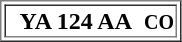<table border="1">
<tr>
<td>  <strong>YA 124 AA</strong>  <span><strong><small>CO</small></strong></span></td>
</tr>
</table>
